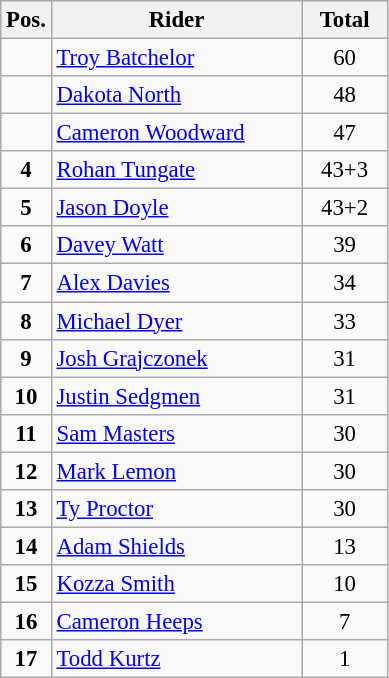<table class="wikitable" style="font-size: 95%">
<tr>
<th width=20px>Pos.</th>
<th width=160px>Rider</th>
<th width=50px>Total</th>
</tr>
<tr align="center" >
<td></td>
<td align="left"><a href='#'>Troy Batchelor</a></td>
<td>60</td>
</tr>
<tr align="center" >
<td></td>
<td align="left"><a href='#'>Dakota North</a></td>
<td>48</td>
</tr>
<tr align="center" >
<td></td>
<td align="left"><a href='#'>Cameron Woodward</a></td>
<td>47</td>
</tr>
<tr align="center">
<td><strong>4</strong></td>
<td align="left"><a href='#'>Rohan Tungate</a></td>
<td>43+3</td>
</tr>
<tr align="center">
<td><strong>5</strong></td>
<td align="left"><a href='#'>Jason Doyle</a></td>
<td>43+2</td>
</tr>
<tr align="center">
<td><strong>6</strong></td>
<td align="left"><a href='#'>Davey Watt</a></td>
<td>39</td>
</tr>
<tr align="center">
<td><strong>7</strong></td>
<td align="left"><a href='#'>Alex Davies</a></td>
<td>34</td>
</tr>
<tr align="center">
<td><strong>8</strong></td>
<td align="left"><a href='#'>Michael Dyer</a></td>
<td>33</td>
</tr>
<tr align="center">
<td><strong>9</strong></td>
<td align="left"><a href='#'>Josh Grajczonek</a></td>
<td>31</td>
</tr>
<tr align="center">
<td><strong>10</strong></td>
<td align="left"><a href='#'>Justin Sedgmen</a></td>
<td>31</td>
</tr>
<tr align="center">
<td><strong>11</strong></td>
<td align="left"><a href='#'>Sam Masters</a></td>
<td>30</td>
</tr>
<tr align="center">
<td><strong>12</strong></td>
<td align="left"><a href='#'>Mark Lemon</a></td>
<td>30</td>
</tr>
<tr align="center">
<td><strong>13</strong></td>
<td align="left"><a href='#'>Ty Proctor</a></td>
<td>30</td>
</tr>
<tr align="center">
<td><strong>14</strong></td>
<td align="left"><a href='#'>Adam Shields</a></td>
<td>13</td>
</tr>
<tr align="center">
<td><strong>15</strong></td>
<td align="left"><a href='#'>Kozza Smith</a></td>
<td>10</td>
</tr>
<tr align="center">
<td><strong>16</strong></td>
<td align="left"><a href='#'>Cameron Heeps</a></td>
<td>7</td>
</tr>
<tr align="center">
<td><strong>17</strong></td>
<td align="left"><a href='#'>Todd Kurtz</a></td>
<td>1</td>
</tr>
</table>
